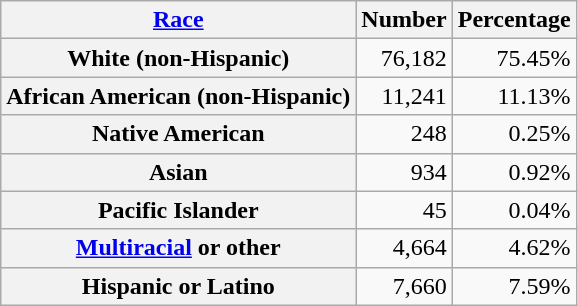<table class="wikitable" style="text-align:right">
<tr>
<th scope="col"><a href='#'>Race</a></th>
<th scope="col">Number</th>
<th scope="col">Percentage</th>
</tr>
<tr>
<th scope="row">White (non-Hispanic)</th>
<td>76,182</td>
<td>75.45%</td>
</tr>
<tr>
<th scope="row">African American (non-Hispanic)</th>
<td>11,241</td>
<td>11.13%</td>
</tr>
<tr>
<th scope="row">Native American</th>
<td>248</td>
<td>0.25%</td>
</tr>
<tr>
<th scope="row">Asian</th>
<td>934</td>
<td>0.92%</td>
</tr>
<tr>
<th scope="row">Pacific Islander</th>
<td>45</td>
<td>0.04%</td>
</tr>
<tr>
<th scope="row"><a href='#'>Multiracial</a> or other</th>
<td>4,664</td>
<td>4.62%</td>
</tr>
<tr>
<th scope="row">Hispanic or Latino</th>
<td>7,660</td>
<td>7.59%</td>
</tr>
</table>
